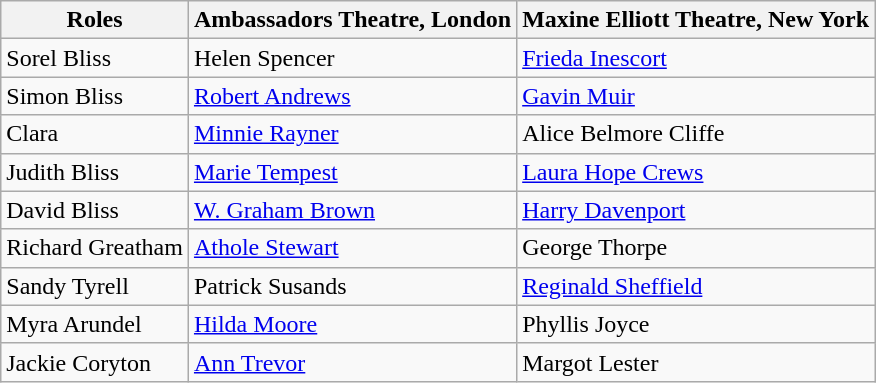<table class="wikitable plainrowheaders" style="text-align: left; margin-right: 0;">
<tr>
<th scope="col">Roles</th>
<th scope="col">Ambassadors Theatre, London</th>
<th scope="col">Maxine Elliott Theatre, New York</th>
</tr>
<tr>
<td>Sorel Bliss</td>
<td>Helen Spencer</td>
<td><a href='#'>Frieda Inescort</a></td>
</tr>
<tr>
<td>Simon Bliss</td>
<td><a href='#'>Robert Andrews</a></td>
<td><a href='#'>Gavin Muir</a></td>
</tr>
<tr>
<td>Clara</td>
<td><a href='#'>Minnie Rayner</a></td>
<td>Alice Belmore Cliffe</td>
</tr>
<tr>
<td>Judith Bliss</td>
<td><a href='#'>Marie Tempest</a></td>
<td><a href='#'>Laura Hope Crews</a></td>
</tr>
<tr>
<td>David Bliss</td>
<td><a href='#'>W. Graham Brown</a></td>
<td><a href='#'>Harry Davenport</a></td>
</tr>
<tr>
<td>Richard Greatham</td>
<td><a href='#'>Athole Stewart</a></td>
<td>George Thorpe</td>
</tr>
<tr>
<td>Sandy Tyrell</td>
<td>Patrick Susands</td>
<td><a href='#'>Reginald Sheffield</a></td>
</tr>
<tr>
<td>Myra Arundel</td>
<td><a href='#'>Hilda Moore</a></td>
<td>Phyllis Joyce</td>
</tr>
<tr>
<td>Jackie Coryton</td>
<td><a href='#'>Ann Trevor</a></td>
<td>Margot Lester</td>
</tr>
</table>
